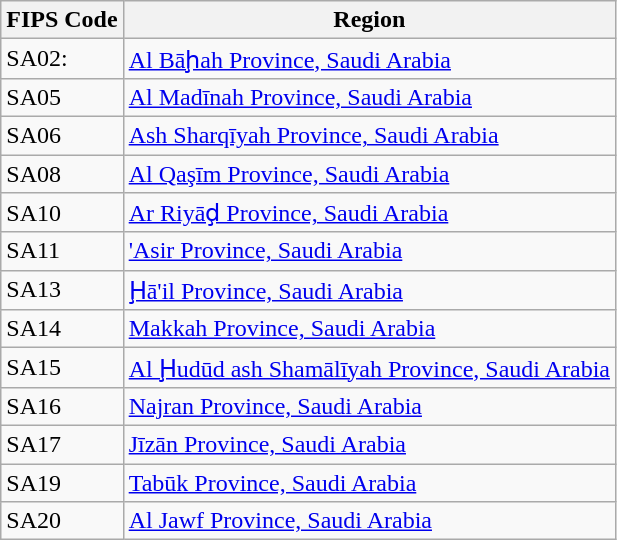<table class="wikitable">
<tr>
<th>FIPS Code</th>
<th>Region</th>
</tr>
<tr>
<td>SA02:</td>
<td><a href='#'>Al Bāḩah Province, Saudi Arabia</a></td>
</tr>
<tr>
<td>SA05</td>
<td><a href='#'>Al Madīnah Province, Saudi Arabia</a></td>
</tr>
<tr>
<td>SA06</td>
<td><a href='#'>Ash Sharqīyah Province, Saudi Arabia</a></td>
</tr>
<tr>
<td>SA08</td>
<td><a href='#'>Al Qaşīm Province, Saudi Arabia</a></td>
</tr>
<tr>
<td>SA10</td>
<td><a href='#'>Ar Riyāḑ Province, Saudi Arabia</a></td>
</tr>
<tr>
<td>SA11</td>
<td><a href='#'>'Asir Province, Saudi Arabia</a></td>
</tr>
<tr>
<td>SA13</td>
<td><a href='#'>Ḩā'il Province, Saudi Arabia</a></td>
</tr>
<tr>
<td>SA14</td>
<td><a href='#'>Makkah Province, Saudi Arabia</a></td>
</tr>
<tr>
<td>SA15</td>
<td><a href='#'>Al Ḩudūd ash Shamālīyah Province, Saudi Arabia</a></td>
</tr>
<tr>
<td>SA16</td>
<td><a href='#'>Najran Province, Saudi Arabia</a></td>
</tr>
<tr>
<td>SA17</td>
<td><a href='#'>Jīzān Province, Saudi Arabia</a></td>
</tr>
<tr>
<td>SA19</td>
<td><a href='#'>Tabūk Province, Saudi Arabia</a></td>
</tr>
<tr>
<td>SA20</td>
<td><a href='#'>Al Jawf Province, Saudi Arabia</a></td>
</tr>
</table>
